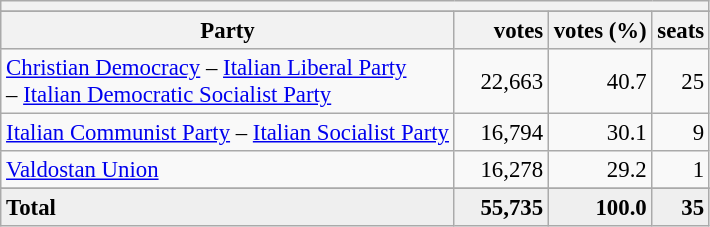<table class="wikitable" style="font-size:95%">
<tr>
<th colspan=4></th>
</tr>
<tr>
</tr>
<tr bgcolor="EFEFEF">
<th>Party</th>
<th>      votes</th>
<th>votes (%)</th>
<th>seats</th>
</tr>
<tr>
<td><a href='#'>Christian Democracy</a> – <a href='#'>Italian Liberal Party</a><br>– <a href='#'>Italian Democratic Socialist Party</a></td>
<td align=right>22,663</td>
<td align=right>40.7</td>
<td align=right>25</td>
</tr>
<tr>
<td><a href='#'>Italian Communist Party</a> – <a href='#'>Italian Socialist Party</a></td>
<td align=right>16,794</td>
<td align=right>30.1</td>
<td align=right>9</td>
</tr>
<tr>
<td><a href='#'>Valdostan Union</a></td>
<td align=right>16,278</td>
<td align=right>29.2</td>
<td align=right>1</td>
</tr>
<tr>
</tr>
<tr bgcolor="EFEFEF">
<td><strong>Total</strong></td>
<td align=right><strong>55,735</strong></td>
<td align=right><strong>100.0</strong></td>
<td align=right><strong>35</strong></td>
</tr>
</table>
